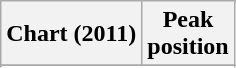<table class="wikitable sortable plainrowheaders">
<tr>
<th>Chart (2011)</th>
<th>Peak<br>position</th>
</tr>
<tr>
</tr>
<tr>
</tr>
<tr>
</tr>
</table>
